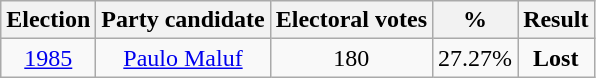<table class=wikitable style=text-align:center>
<tr>
<th><strong>Election</strong></th>
<th>Party candidate</th>
<th>Electoral votes</th>
<th><strong>%</strong></th>
<th><strong>Result</strong></th>
</tr>
<tr>
<td><a href='#'>1985</a></td>
<td><a href='#'>Paulo Maluf</a></td>
<td>180</td>
<td>27.27%</td>
<td><strong>Lost</strong> </td>
</tr>
</table>
